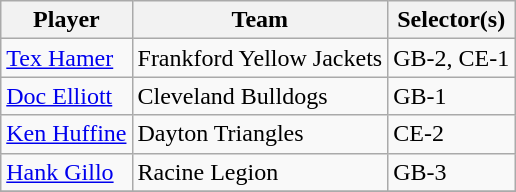<table class="wikitable" style="text-align:left;">
<tr>
<th>Player</th>
<th>Team</th>
<th>Selector(s)</th>
</tr>
<tr>
<td><a href='#'>Tex Hamer</a></td>
<td>Frankford Yellow Jackets</td>
<td>GB-2, CE-1</td>
</tr>
<tr>
<td><a href='#'>Doc Elliott</a></td>
<td>Cleveland Bulldogs</td>
<td>GB-1</td>
</tr>
<tr>
<td><a href='#'>Ken Huffine</a></td>
<td>Dayton Triangles</td>
<td>CE-2</td>
</tr>
<tr>
<td><a href='#'>Hank Gillo</a></td>
<td>Racine Legion</td>
<td>GB-3</td>
</tr>
<tr>
</tr>
</table>
